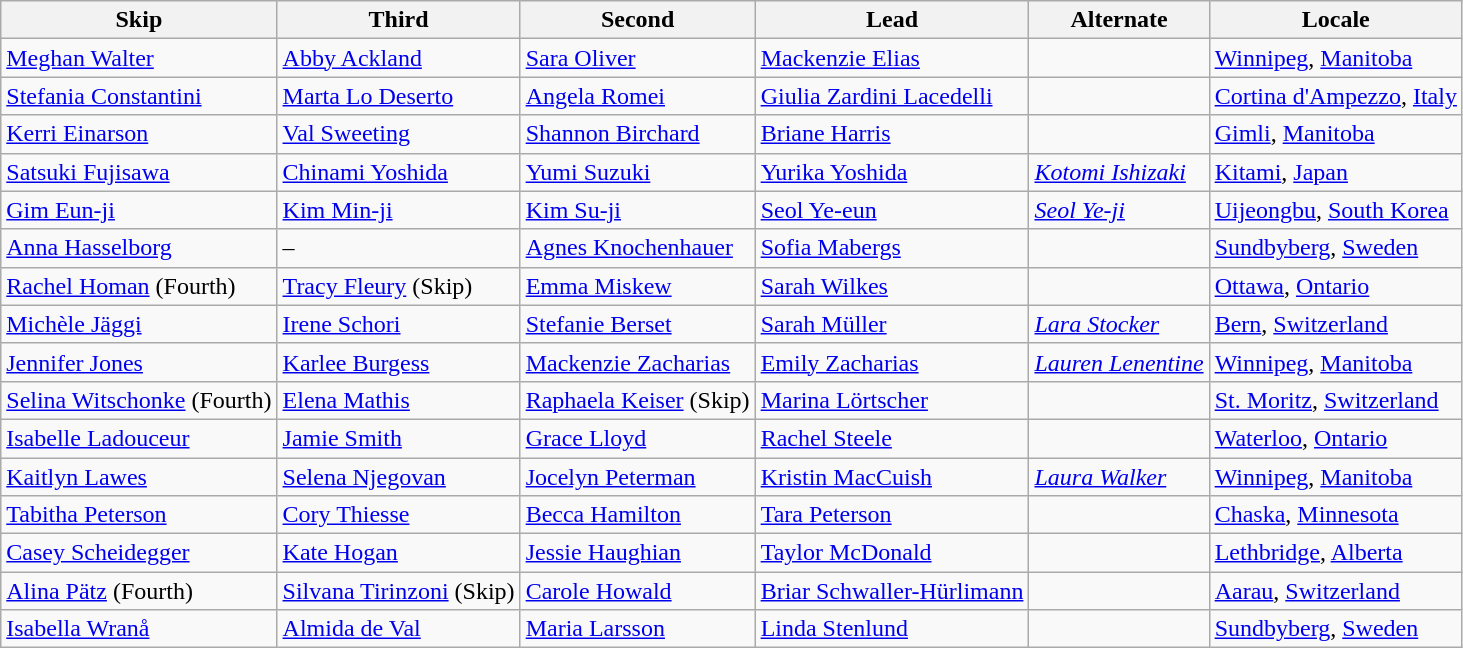<table class=wikitable>
<tr>
<th scope="col">Skip</th>
<th scope="col">Third</th>
<th scope="col">Second</th>
<th scope="col">Lead</th>
<th scope="col">Alternate</th>
<th scope="col">Locale</th>
</tr>
<tr>
<td><a href='#'>Meghan Walter</a></td>
<td><a href='#'>Abby Ackland</a></td>
<td><a href='#'>Sara Oliver</a></td>
<td><a href='#'>Mackenzie Elias</a></td>
<td></td>
<td> <a href='#'>Winnipeg</a>, <a href='#'>Manitoba</a></td>
</tr>
<tr>
<td><a href='#'>Stefania Constantini</a></td>
<td><a href='#'>Marta Lo Deserto</a></td>
<td><a href='#'>Angela Romei</a></td>
<td><a href='#'>Giulia Zardini Lacedelli</a></td>
<td></td>
<td> <a href='#'>Cortina d'Ampezzo</a>, <a href='#'>Italy</a></td>
</tr>
<tr>
<td><a href='#'>Kerri Einarson</a></td>
<td><a href='#'>Val Sweeting</a></td>
<td><a href='#'>Shannon Birchard</a></td>
<td><a href='#'>Briane Harris</a></td>
<td></td>
<td> <a href='#'>Gimli</a>, <a href='#'>Manitoba</a></td>
</tr>
<tr>
<td><a href='#'>Satsuki Fujisawa</a></td>
<td><a href='#'>Chinami Yoshida</a></td>
<td><a href='#'>Yumi Suzuki</a></td>
<td><a href='#'>Yurika Yoshida</a></td>
<td><em><a href='#'>Kotomi Ishizaki</a></em></td>
<td> <a href='#'>Kitami</a>, <a href='#'>Japan</a></td>
</tr>
<tr>
<td><a href='#'>Gim Eun-ji</a></td>
<td><a href='#'>Kim Min-ji</a></td>
<td><a href='#'>Kim Su-ji</a></td>
<td><a href='#'>Seol Ye-eun</a></td>
<td><em><a href='#'>Seol Ye-ji</a></em></td>
<td> <a href='#'>Uijeongbu</a>, <a href='#'>South Korea</a></td>
</tr>
<tr>
<td><a href='#'>Anna Hasselborg</a></td>
<td>–</td>
<td><a href='#'>Agnes Knochenhauer</a></td>
<td><a href='#'>Sofia Mabergs</a></td>
<td></td>
<td> <a href='#'>Sundbyberg</a>, <a href='#'>Sweden</a></td>
</tr>
<tr>
<td><a href='#'>Rachel Homan</a> (Fourth)</td>
<td><a href='#'>Tracy Fleury</a> (Skip)</td>
<td><a href='#'>Emma Miskew</a></td>
<td><a href='#'>Sarah Wilkes</a></td>
<td></td>
<td> <a href='#'>Ottawa</a>, <a href='#'>Ontario</a></td>
</tr>
<tr>
<td><a href='#'>Michèle Jäggi</a></td>
<td><a href='#'>Irene Schori</a></td>
<td><a href='#'>Stefanie Berset</a></td>
<td><a href='#'>Sarah Müller</a></td>
<td><em><a href='#'>Lara Stocker</a></em></td>
<td> <a href='#'>Bern</a>, <a href='#'>Switzerland</a></td>
</tr>
<tr>
<td><a href='#'>Jennifer Jones</a></td>
<td><a href='#'>Karlee Burgess</a></td>
<td><a href='#'>Mackenzie Zacharias</a></td>
<td><a href='#'>Emily Zacharias</a></td>
<td><em><a href='#'>Lauren Lenentine</a></em></td>
<td> <a href='#'>Winnipeg</a>, <a href='#'>Manitoba</a></td>
</tr>
<tr>
<td><a href='#'>Selina Witschonke</a> (Fourth)</td>
<td><a href='#'>Elena Mathis</a></td>
<td><a href='#'>Raphaela Keiser</a> (Skip)</td>
<td><a href='#'>Marina Lörtscher</a></td>
<td></td>
<td> <a href='#'>St. Moritz</a>, <a href='#'>Switzerland</a></td>
</tr>
<tr>
<td><a href='#'>Isabelle Ladouceur</a></td>
<td><a href='#'>Jamie Smith</a></td>
<td><a href='#'>Grace Lloyd</a></td>
<td><a href='#'>Rachel Steele</a></td>
<td></td>
<td> <a href='#'>Waterloo</a>, <a href='#'>Ontario</a></td>
</tr>
<tr>
<td><a href='#'>Kaitlyn Lawes</a></td>
<td><a href='#'>Selena Njegovan</a></td>
<td><a href='#'>Jocelyn Peterman</a></td>
<td><a href='#'>Kristin MacCuish</a></td>
<td><em><a href='#'>Laura Walker</a></em></td>
<td> <a href='#'>Winnipeg</a>, <a href='#'>Manitoba</a></td>
</tr>
<tr>
<td><a href='#'>Tabitha Peterson</a></td>
<td><a href='#'>Cory Thiesse</a></td>
<td><a href='#'>Becca Hamilton</a></td>
<td><a href='#'>Tara Peterson</a></td>
<td></td>
<td> <a href='#'>Chaska</a>, <a href='#'>Minnesota</a></td>
</tr>
<tr>
<td><a href='#'>Casey Scheidegger</a></td>
<td><a href='#'>Kate Hogan</a></td>
<td><a href='#'>Jessie Haughian</a></td>
<td><a href='#'>Taylor McDonald</a></td>
<td></td>
<td> <a href='#'>Lethbridge</a>, <a href='#'>Alberta</a></td>
</tr>
<tr>
<td><a href='#'>Alina Pätz</a> (Fourth)</td>
<td><a href='#'>Silvana Tirinzoni</a> (Skip)</td>
<td><a href='#'>Carole Howald</a></td>
<td><a href='#'>Briar Schwaller-Hürlimann</a></td>
<td></td>
<td> <a href='#'>Aarau</a>, <a href='#'>Switzerland</a></td>
</tr>
<tr>
<td><a href='#'>Isabella Wranå</a></td>
<td><a href='#'>Almida de Val</a></td>
<td><a href='#'>Maria Larsson</a></td>
<td><a href='#'>Linda Stenlund</a></td>
<td></td>
<td> <a href='#'>Sundbyberg</a>, <a href='#'>Sweden</a></td>
</tr>
</table>
